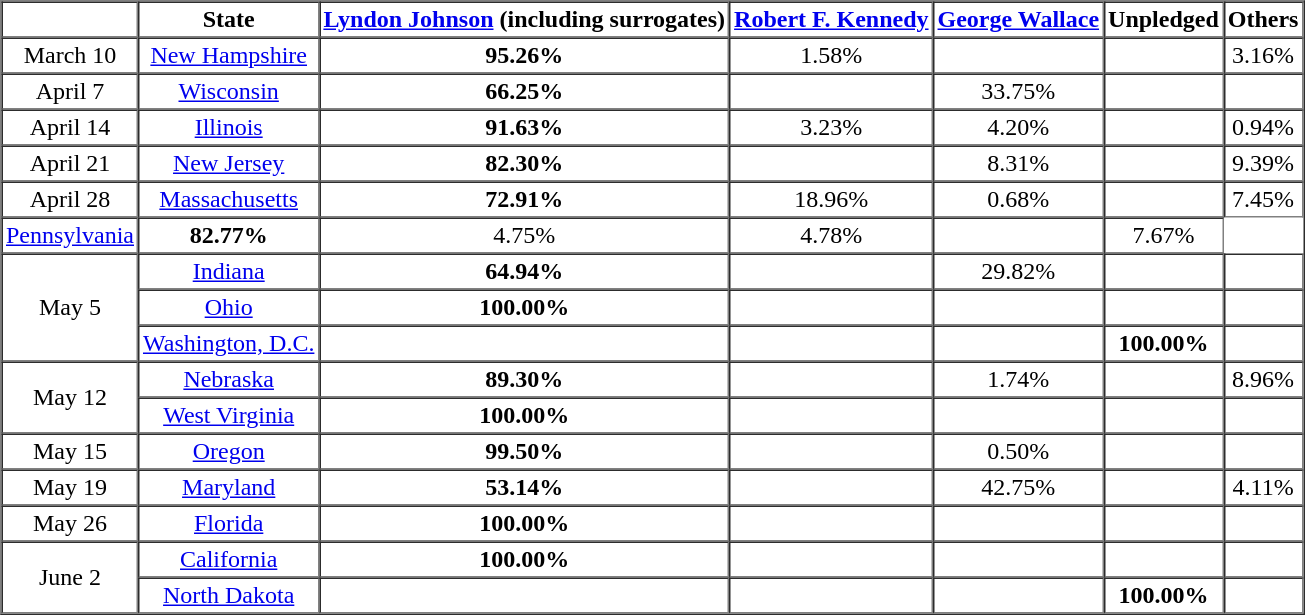<table class="sortable" cellpadding="2" cellspacing="0" border="1" style="margin-left:10px; text-align:center">
<tr>
<th></th>
<th>State</th>
<th><a href='#'>Lyndon Johnson</a> (including surrogates)</th>
<th><a href='#'>Robert F. Kennedy</a></th>
<th><a href='#'>George Wallace</a></th>
<th>Unpledged</th>
<th>Others</th>
</tr>
<tr>
<td>March 10</td>
<td><a href='#'>New Hampshire</a></td>
<td><strong>95.26%</strong></td>
<td>1.58%</td>
<td></td>
<td></td>
<td>3.16%</td>
</tr>
<tr>
<td>April 7</td>
<td><a href='#'>Wisconsin</a></td>
<td><strong>66.25%</strong></td>
<td></td>
<td>33.75%</td>
<td></td>
<td></td>
</tr>
<tr>
<td>April 14</td>
<td><a href='#'>Illinois</a></td>
<td><strong>91.63%</strong></td>
<td>3.23%</td>
<td>4.20%</td>
<td></td>
<td>0.94%</td>
</tr>
<tr>
<td>April 21</td>
<td><a href='#'>New Jersey</a></td>
<td><strong>82.30%</strong></td>
<td></td>
<td>8.31%</td>
<td></td>
<td>9.39%</td>
</tr>
<tr>
<td rowspan="2">April 28</td>
<td><a href='#'>Massachusetts</a></td>
<td><strong>72.91%</strong></td>
<td>18.96%</td>
<td>0.68%</td>
<td></td>
<td>7.45%</td>
</tr>
<tr>
</tr>
<tr>
<td><a href='#'>Pennsylvania</a></td>
<td><strong>82.77%</strong></td>
<td>4.75%</td>
<td>4.78%</td>
<td></td>
<td>7.67%</td>
</tr>
<tr>
<td rowspan="3">May 5</td>
<td><a href='#'>Indiana</a></td>
<td><strong>64.94%</strong></td>
<td></td>
<td>29.82%</td>
<td></td>
<td></td>
</tr>
<tr>
<td><a href='#'>Ohio</a></td>
<td><strong>100.00%</strong></td>
<td></td>
<td></td>
<td></td>
<td></td>
</tr>
<tr>
<td><a href='#'>Washington, D.C.</a></td>
<td></td>
<td></td>
<td></td>
<td><strong>100.00%</strong></td>
<td></td>
</tr>
<tr>
<td rowspan="2">May 12</td>
<td><a href='#'>Nebraska</a></td>
<td><strong>89.30%</strong></td>
<td></td>
<td>1.74%</td>
<td></td>
<td>8.96%</td>
</tr>
<tr>
<td><a href='#'>West Virginia</a></td>
<td><strong>100.00%</strong></td>
<td></td>
<td></td>
<td></td>
<td></td>
</tr>
<tr>
<td>May 15</td>
<td><a href='#'>Oregon</a></td>
<td><strong>99.50%</strong></td>
<td></td>
<td>0.50%</td>
<td></td>
<td></td>
</tr>
<tr>
<td>May 19</td>
<td><a href='#'>Maryland</a></td>
<td><strong>53.14%</strong></td>
<td></td>
<td>42.75%</td>
<td></td>
<td>4.11%</td>
</tr>
<tr>
<td>May 26</td>
<td><a href='#'>Florida</a></td>
<td><strong>100.00%</strong></td>
<td></td>
<td></td>
<td></td>
<td></td>
</tr>
<tr>
<td rowspan="2">June 2</td>
<td><a href='#'>California</a></td>
<td><strong>100.00%</strong></td>
<td></td>
<td></td>
<td></td>
<td></td>
</tr>
<tr>
<td><a href='#'>North Dakota</a></td>
<td></td>
<td></td>
<td></td>
<td><strong>100.00%</strong></td>
<td></td>
</tr>
</table>
